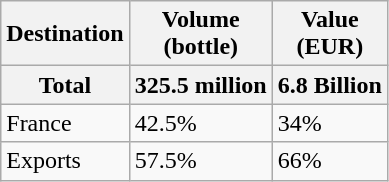<table class="wikitable">
<tr>
<th>Destination</th>
<th>Volume<br>(bottle)</th>
<th>Value<br>(EUR)</th>
</tr>
<tr>
<th>Total</th>
<th>325.5 million</th>
<th>6.8 Billion</th>
</tr>
<tr>
<td>France</td>
<td>42.5%</td>
<td>34%</td>
</tr>
<tr>
<td>Exports</td>
<td>57.5%</td>
<td>66%</td>
</tr>
</table>
